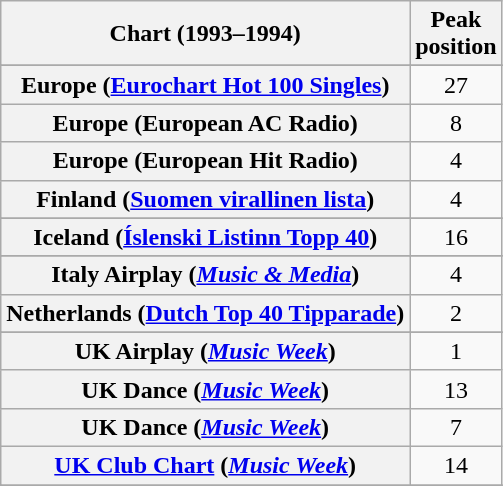<table class="wikitable sortable plainrowheaders" style="text-align:center">
<tr>
<th scope="col">Chart (1993–1994)</th>
<th scope="col">Peak<br>position</th>
</tr>
<tr>
</tr>
<tr>
</tr>
<tr>
</tr>
<tr>
</tr>
<tr>
<th scope="row">Europe (<a href='#'>Eurochart Hot 100 Singles</a>)</th>
<td>27</td>
</tr>
<tr>
<th scope="row">Europe (European AC Radio)</th>
<td>8</td>
</tr>
<tr>
<th scope="row">Europe (European Hit Radio)</th>
<td>4</td>
</tr>
<tr>
<th scope="row">Finland (<a href='#'>Suomen virallinen lista</a>)</th>
<td>4</td>
</tr>
<tr>
</tr>
<tr>
<th scope="row">Iceland (<a href='#'>Íslenski Listinn Topp 40</a>)</th>
<td>16</td>
</tr>
<tr>
</tr>
<tr>
<th scope="row">Italy Airplay (<em><a href='#'>Music & Media</a></em>)</th>
<td>4</td>
</tr>
<tr>
<th scope="row">Netherlands (<a href='#'>Dutch Top 40 Tipparade</a>)</th>
<td>2</td>
</tr>
<tr>
</tr>
<tr>
</tr>
<tr>
</tr>
<tr>
</tr>
<tr>
<th scope="row">UK Airplay (<em><a href='#'>Music Week</a></em>)</th>
<td>1</td>
</tr>
<tr>
<th scope="row">UK Dance (<em><a href='#'>Music Week</a></em>)</th>
<td>13</td>
</tr>
<tr>
<th scope="row">UK Dance (<em><a href='#'>Music Week</a></em>)<br></th>
<td>7</td>
</tr>
<tr>
<th scope="row"><a href='#'>UK Club Chart</a> (<em><a href='#'>Music Week</a></em>)</th>
<td>14</td>
</tr>
<tr>
</tr>
<tr>
</tr>
</table>
